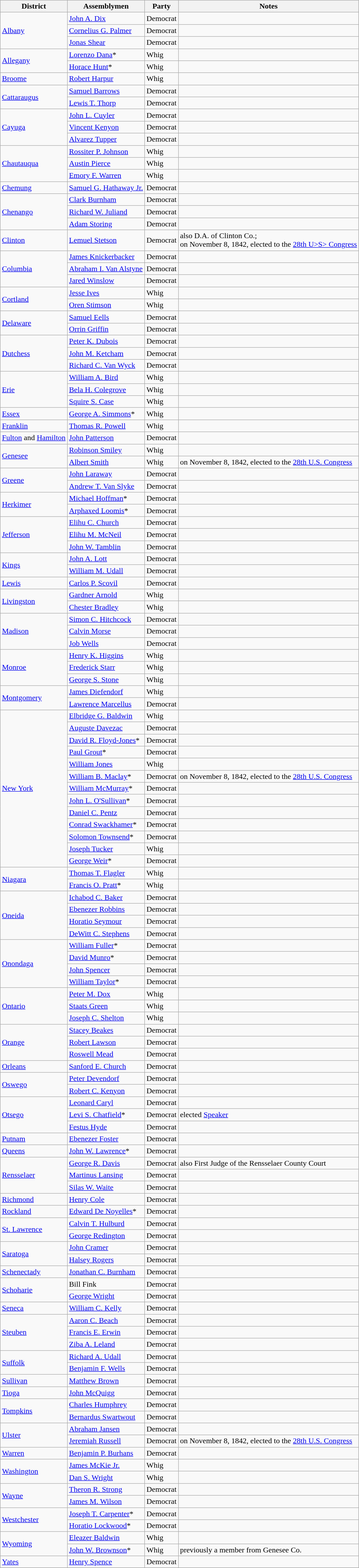<table class=wikitable>
<tr>
<th>District</th>
<th>Assemblymen</th>
<th>Party</th>
<th>Notes</th>
</tr>
<tr>
<td rowspan="3"><a href='#'>Albany</a></td>
<td><a href='#'>John A. Dix</a></td>
<td>Democrat</td>
<td></td>
</tr>
<tr>
<td><a href='#'>Cornelius G. Palmer</a></td>
<td>Democrat</td>
<td></td>
</tr>
<tr>
<td><a href='#'>Jonas Shear</a></td>
<td>Democrat</td>
<td></td>
</tr>
<tr>
<td rowspan="2"><a href='#'>Allegany</a></td>
<td><a href='#'>Lorenzo Dana</a>*</td>
<td>Whig</td>
<td></td>
</tr>
<tr>
<td><a href='#'>Horace Hunt</a>*</td>
<td>Whig</td>
<td></td>
</tr>
<tr>
<td><a href='#'>Broome</a></td>
<td><a href='#'>Robert Harpur</a></td>
<td>Whig</td>
<td></td>
</tr>
<tr>
<td rowspan="2"><a href='#'>Cattaraugus</a></td>
<td><a href='#'>Samuel Barrows</a></td>
<td>Democrat</td>
<td></td>
</tr>
<tr>
<td><a href='#'>Lewis T. Thorp</a></td>
<td>Democrat</td>
<td></td>
</tr>
<tr>
<td rowspan="3"><a href='#'>Cayuga</a></td>
<td><a href='#'>John L. Cuyler</a></td>
<td>Democrat</td>
<td></td>
</tr>
<tr>
<td><a href='#'>Vincent Kenyon</a></td>
<td>Democrat</td>
<td></td>
</tr>
<tr>
<td><a href='#'>Alvarez Tupper</a></td>
<td>Democrat</td>
<td></td>
</tr>
<tr>
<td rowspan="3"><a href='#'>Chautauqua</a></td>
<td><a href='#'>Rossiter P. Johnson</a></td>
<td>Whig</td>
<td></td>
</tr>
<tr>
<td><a href='#'>Austin Pierce</a></td>
<td>Whig</td>
<td></td>
</tr>
<tr>
<td><a href='#'>Emory F. Warren</a></td>
<td>Whig</td>
<td></td>
</tr>
<tr>
<td><a href='#'>Chemung</a></td>
<td><a href='#'>Samuel G. Hathaway Jr.</a></td>
<td>Democrat</td>
<td></td>
</tr>
<tr>
<td rowspan="3"><a href='#'>Chenango</a></td>
<td><a href='#'>Clark Burnham</a></td>
<td>Democrat</td>
<td></td>
</tr>
<tr>
<td><a href='#'>Richard W. Juliand</a></td>
<td>Democrat</td>
<td></td>
</tr>
<tr>
<td><a href='#'>Adam Storing</a></td>
<td>Democrat</td>
<td></td>
</tr>
<tr>
<td><a href='#'>Clinton</a></td>
<td><a href='#'>Lemuel Stetson</a></td>
<td>Democrat</td>
<td>also D.A. of Clinton Co.; <br>on November 8, 1842, elected to the <a href='#'>28th U>S> Congress</a></td>
</tr>
<tr>
<td rowspan="3"><a href='#'>Columbia</a></td>
<td><a href='#'>James Knickerbacker</a></td>
<td>Democrat</td>
<td></td>
</tr>
<tr>
<td><a href='#'>Abraham I. Van Alstyne</a></td>
<td>Democrat</td>
<td></td>
</tr>
<tr>
<td><a href='#'>Jared Winslow</a></td>
<td>Democrat</td>
<td></td>
</tr>
<tr>
<td rowspan="2"><a href='#'>Cortland</a></td>
<td><a href='#'>Jesse Ives</a></td>
<td>Whig</td>
<td></td>
</tr>
<tr>
<td><a href='#'>Oren Stimson</a></td>
<td>Whig</td>
<td></td>
</tr>
<tr>
<td rowspan="2"><a href='#'>Delaware</a></td>
<td><a href='#'>Samuel Eells</a></td>
<td>Democrat</td>
<td></td>
</tr>
<tr>
<td><a href='#'>Orrin Griffin</a></td>
<td>Democrat</td>
<td></td>
</tr>
<tr>
<td rowspan="3"><a href='#'>Dutchess</a></td>
<td><a href='#'>Peter K. Dubois</a></td>
<td>Democrat</td>
<td></td>
</tr>
<tr>
<td><a href='#'>John M. Ketcham</a></td>
<td>Democrat</td>
<td></td>
</tr>
<tr>
<td><a href='#'>Richard C. Van Wyck</a></td>
<td>Democrat</td>
<td></td>
</tr>
<tr>
<td rowspan="3"><a href='#'>Erie</a></td>
<td><a href='#'>William A. Bird</a></td>
<td>Whig</td>
<td></td>
</tr>
<tr>
<td><a href='#'>Bela H. Colegrove</a></td>
<td>Whig</td>
<td></td>
</tr>
<tr>
<td><a href='#'>Squire S. Case</a></td>
<td>Whig</td>
<td></td>
</tr>
<tr>
<td><a href='#'>Essex</a></td>
<td><a href='#'>George A. Simmons</a>*</td>
<td>Whig</td>
<td></td>
</tr>
<tr>
<td><a href='#'>Franklin</a></td>
<td><a href='#'>Thomas R. Powell</a></td>
<td>Whig</td>
<td></td>
</tr>
<tr>
<td><a href='#'>Fulton</a> and <a href='#'>Hamilton</a></td>
<td><a href='#'>John Patterson</a></td>
<td>Democrat</td>
<td></td>
</tr>
<tr>
<td rowspan="2"><a href='#'>Genesee</a></td>
<td><a href='#'>Robinson Smiley</a></td>
<td>Whig</td>
<td></td>
</tr>
<tr>
<td><a href='#'>Albert Smith</a></td>
<td>Whig</td>
<td>on November 8, 1842, elected to the <a href='#'>28th U.S. Congress</a></td>
</tr>
<tr>
<td rowspan="2"><a href='#'>Greene</a></td>
<td><a href='#'>John Laraway</a></td>
<td>Democrat</td>
<td></td>
</tr>
<tr>
<td><a href='#'>Andrew T. Van Slyke</a></td>
<td>Democrat</td>
<td></td>
</tr>
<tr>
<td rowspan="2"><a href='#'>Herkimer</a></td>
<td><a href='#'>Michael Hoffman</a>*</td>
<td>Democrat</td>
<td></td>
</tr>
<tr>
<td><a href='#'>Arphaxed Loomis</a>*</td>
<td>Democrat</td>
<td></td>
</tr>
<tr>
<td rowspan="3"><a href='#'>Jefferson</a></td>
<td><a href='#'>Elihu C. Church</a></td>
<td>Democrat</td>
<td></td>
</tr>
<tr>
<td><a href='#'>Elihu M. McNeil</a></td>
<td>Democrat</td>
<td></td>
</tr>
<tr>
<td><a href='#'>John W. Tamblin</a></td>
<td>Democrat</td>
<td></td>
</tr>
<tr>
<td rowspan="2"><a href='#'>Kings</a></td>
<td><a href='#'>John A. Lott</a></td>
<td>Democrat</td>
<td></td>
</tr>
<tr>
<td><a href='#'>William M. Udall</a></td>
<td>Democrat</td>
<td></td>
</tr>
<tr>
<td><a href='#'>Lewis</a></td>
<td><a href='#'>Carlos P. Scovil</a></td>
<td>Democrat</td>
<td></td>
</tr>
<tr>
<td rowspan="2"><a href='#'>Livingston</a></td>
<td><a href='#'>Gardner Arnold</a></td>
<td>Whig</td>
<td></td>
</tr>
<tr>
<td><a href='#'>Chester Bradley</a></td>
<td>Whig</td>
<td></td>
</tr>
<tr>
<td rowspan="3"><a href='#'>Madison</a></td>
<td><a href='#'>Simon C. Hitchcock</a></td>
<td>Democrat</td>
<td></td>
</tr>
<tr>
<td><a href='#'>Calvin Morse</a></td>
<td>Democrat</td>
<td></td>
</tr>
<tr>
<td><a href='#'>Job Wells</a></td>
<td>Democrat</td>
<td></td>
</tr>
<tr>
<td rowspan="3"><a href='#'>Monroe</a></td>
<td><a href='#'>Henry K. Higgins</a></td>
<td>Whig</td>
<td></td>
</tr>
<tr>
<td><a href='#'>Frederick Starr</a></td>
<td>Whig</td>
<td></td>
</tr>
<tr>
<td><a href='#'>George S. Stone</a></td>
<td>Whig</td>
<td></td>
</tr>
<tr>
<td rowspan="2"><a href='#'>Montgomery</a></td>
<td><a href='#'>James Diefendorf</a></td>
<td>Whig</td>
<td></td>
</tr>
<tr>
<td><a href='#'>Lawrence Marcellus</a></td>
<td>Democrat</td>
<td></td>
</tr>
<tr>
<td rowspan="13"><a href='#'>New York</a></td>
<td><a href='#'>Elbridge G. Baldwin</a></td>
<td>Whig</td>
<td></td>
</tr>
<tr>
<td><a href='#'>Auguste Davezac</a></td>
<td>Democrat</td>
<td></td>
</tr>
<tr>
<td><a href='#'>David R. Floyd-Jones</a>*</td>
<td>Democrat</td>
<td></td>
</tr>
<tr>
<td><a href='#'>Paul Grout</a>*</td>
<td>Democrat</td>
<td></td>
</tr>
<tr>
<td><a href='#'>William Jones</a></td>
<td>Whig</td>
<td></td>
</tr>
<tr>
<td><a href='#'>William B. Maclay</a>*</td>
<td>Democrat</td>
<td>on November 8, 1842, elected to the <a href='#'>28th U.S. Congress</a></td>
</tr>
<tr>
<td><a href='#'>William McMurray</a>*</td>
<td>Democrat</td>
<td></td>
</tr>
<tr>
<td><a href='#'>John L. O'Sullivan</a>*</td>
<td>Democrat</td>
<td></td>
</tr>
<tr>
<td><a href='#'>Daniel C. Pentz</a></td>
<td>Democrat</td>
<td></td>
</tr>
<tr>
<td><a href='#'>Conrad Swackhamer</a>*</td>
<td>Democrat</td>
<td></td>
</tr>
<tr>
<td><a href='#'>Solomon Townsend</a>*</td>
<td>Democrat</td>
<td></td>
</tr>
<tr>
<td><a href='#'>Joseph Tucker</a></td>
<td>Whig</td>
<td></td>
</tr>
<tr>
<td><a href='#'>George Weir</a>*</td>
<td>Democrat</td>
<td></td>
</tr>
<tr>
<td rowspan="2"><a href='#'>Niagara</a></td>
<td><a href='#'>Thomas T. Flagler</a></td>
<td>Whig</td>
<td></td>
</tr>
<tr>
<td><a href='#'>Francis O. Pratt</a>*</td>
<td>Whig</td>
<td></td>
</tr>
<tr>
<td rowspan="4"><a href='#'>Oneida</a></td>
<td><a href='#'>Ichabod C. Baker</a></td>
<td>Democrat</td>
<td></td>
</tr>
<tr>
<td><a href='#'>Ebenezer Robbins</a></td>
<td>Democrat</td>
<td></td>
</tr>
<tr>
<td><a href='#'>Horatio Seymour</a></td>
<td>Democrat</td>
<td></td>
</tr>
<tr>
<td><a href='#'>DeWitt C. Stephens</a></td>
<td>Democrat</td>
<td></td>
</tr>
<tr>
<td rowspan="4"><a href='#'>Onondaga</a></td>
<td><a href='#'>William Fuller</a>*</td>
<td>Democrat</td>
<td></td>
</tr>
<tr>
<td><a href='#'>David Munro</a>*</td>
<td>Democrat</td>
<td></td>
</tr>
<tr>
<td><a href='#'>John Spencer</a></td>
<td>Democrat</td>
<td></td>
</tr>
<tr>
<td><a href='#'>William Taylor</a>*</td>
<td>Democrat</td>
<td></td>
</tr>
<tr>
<td rowspan="3"><a href='#'>Ontario</a></td>
<td><a href='#'>Peter M. Dox</a></td>
<td>Whig</td>
<td></td>
</tr>
<tr>
<td><a href='#'>Staats Green</a></td>
<td>Whig</td>
<td></td>
</tr>
<tr>
<td><a href='#'>Joseph C. Shelton</a></td>
<td>Whig</td>
<td></td>
</tr>
<tr>
<td rowspan="3"><a href='#'>Orange</a></td>
<td><a href='#'>Stacey Beakes</a></td>
<td>Democrat</td>
<td></td>
</tr>
<tr>
<td><a href='#'>Robert Lawson</a></td>
<td>Democrat</td>
<td></td>
</tr>
<tr>
<td><a href='#'>Roswell Mead</a></td>
<td>Democrat</td>
<td></td>
</tr>
<tr>
<td><a href='#'>Orleans</a></td>
<td><a href='#'>Sanford E. Church</a></td>
<td>Democrat</td>
<td></td>
</tr>
<tr>
<td rowspan="2"><a href='#'>Oswego</a></td>
<td><a href='#'>Peter Devendorf</a></td>
<td>Democrat</td>
<td></td>
</tr>
<tr>
<td><a href='#'>Robert C. Kenyon</a></td>
<td>Democrat</td>
<td></td>
</tr>
<tr>
<td rowspan="3"><a href='#'>Otsego</a></td>
<td><a href='#'>Leonard Caryl</a></td>
<td>Democrat</td>
<td></td>
</tr>
<tr>
<td><a href='#'>Levi S. Chatfield</a>*</td>
<td>Democrat</td>
<td>elected <a href='#'>Speaker</a></td>
</tr>
<tr>
<td><a href='#'>Festus Hyde</a></td>
<td>Democrat</td>
<td></td>
</tr>
<tr>
<td><a href='#'>Putnam</a></td>
<td><a href='#'>Ebenezer Foster</a></td>
<td>Democrat</td>
<td></td>
</tr>
<tr>
<td><a href='#'>Queens</a></td>
<td><a href='#'>John W. Lawrence</a>*</td>
<td>Democrat</td>
<td></td>
</tr>
<tr>
<td rowspan="3"><a href='#'>Rensselaer</a></td>
<td><a href='#'>George R. Davis</a></td>
<td>Democrat</td>
<td>also First Judge of the Rensselaer County Court</td>
</tr>
<tr>
<td><a href='#'>Martinus Lansing</a></td>
<td>Democrat</td>
<td></td>
</tr>
<tr>
<td><a href='#'>Silas W. Waite</a></td>
<td>Democrat</td>
<td></td>
</tr>
<tr>
<td><a href='#'>Richmond</a></td>
<td><a href='#'>Henry Cole</a></td>
<td>Democrat</td>
<td></td>
</tr>
<tr>
<td><a href='#'>Rockland</a></td>
<td><a href='#'>Edward De Noyelles</a>*</td>
<td>Democrat</td>
<td></td>
</tr>
<tr>
<td rowspan="2"><a href='#'>St. Lawrence</a></td>
<td><a href='#'>Calvin T. Hulburd</a></td>
<td>Democrat</td>
<td></td>
</tr>
<tr>
<td><a href='#'>George Redington</a></td>
<td>Democrat</td>
<td></td>
</tr>
<tr>
<td rowspan="2"><a href='#'>Saratoga</a></td>
<td><a href='#'>John Cramer</a></td>
<td>Democrat</td>
<td></td>
</tr>
<tr>
<td><a href='#'>Halsey Rogers</a></td>
<td>Democrat</td>
<td></td>
</tr>
<tr>
<td><a href='#'>Schenectady</a></td>
<td><a href='#'>Jonathan C. Burnham</a></td>
<td>Democrat</td>
<td></td>
</tr>
<tr>
<td rowspan="2"><a href='#'>Schoharie</a></td>
<td>Bill Fink</td>
<td>Democrat</td>
<td></td>
</tr>
<tr>
<td><a href='#'>George Wright</a></td>
<td>Democrat</td>
<td></td>
</tr>
<tr>
<td><a href='#'>Seneca</a></td>
<td><a href='#'>William C. Kelly</a></td>
<td>Democrat</td>
<td></td>
</tr>
<tr>
<td rowspan="3"><a href='#'>Steuben</a></td>
<td><a href='#'>Aaron C. Beach</a></td>
<td>Democrat</td>
<td></td>
</tr>
<tr>
<td><a href='#'>Francis E. Erwin</a></td>
<td>Democrat</td>
<td></td>
</tr>
<tr>
<td><a href='#'>Ziba A. Leland</a></td>
<td>Democrat</td>
<td></td>
</tr>
<tr>
<td rowspan="2"><a href='#'>Suffolk</a></td>
<td><a href='#'>Richard A. Udall</a></td>
<td>Democrat</td>
<td></td>
</tr>
<tr>
<td><a href='#'>Benjamin F. Wells</a></td>
<td>Democrat</td>
<td></td>
</tr>
<tr>
<td><a href='#'>Sullivan</a></td>
<td><a href='#'>Matthew Brown</a></td>
<td>Democrat</td>
<td></td>
</tr>
<tr>
<td><a href='#'>Tioga</a></td>
<td><a href='#'>John McQuigg</a></td>
<td>Democrat</td>
<td></td>
</tr>
<tr>
<td rowspan="2"><a href='#'>Tompkins</a></td>
<td><a href='#'>Charles Humphrey</a></td>
<td>Democrat</td>
<td></td>
</tr>
<tr>
<td><a href='#'>Bernardus Swartwout</a></td>
<td>Democrat</td>
<td></td>
</tr>
<tr>
<td rowspan="2"><a href='#'>Ulster</a></td>
<td><a href='#'>Abraham Jansen</a></td>
<td>Democrat</td>
<td></td>
</tr>
<tr>
<td><a href='#'>Jeremiah Russell</a></td>
<td>Democrat</td>
<td>on November 8, 1842, elected to the <a href='#'>28th U.S. Congress</a></td>
</tr>
<tr>
<td><a href='#'>Warren</a></td>
<td><a href='#'>Benjamin P. Burhans</a></td>
<td>Democrat</td>
<td></td>
</tr>
<tr>
<td rowspan="2"><a href='#'>Washington</a></td>
<td><a href='#'>James McKie Jr.</a></td>
<td>Whig</td>
<td></td>
</tr>
<tr>
<td><a href='#'>Dan S. Wright</a></td>
<td>Whig</td>
<td></td>
</tr>
<tr>
<td rowspan="2"><a href='#'>Wayne</a></td>
<td><a href='#'>Theron R. Strong</a></td>
<td>Democrat</td>
<td></td>
</tr>
<tr>
<td><a href='#'>James M. Wilson</a></td>
<td>Democrat</td>
<td></td>
</tr>
<tr>
<td rowspan="2"><a href='#'>Westchester</a></td>
<td><a href='#'>Joseph T. Carpenter</a>*</td>
<td>Democrat</td>
<td></td>
</tr>
<tr>
<td><a href='#'>Horatio Lockwood</a>*</td>
<td>Democrat</td>
<td></td>
</tr>
<tr>
<td rowspan="2"><a href='#'>Wyoming</a></td>
<td><a href='#'>Eleazer Baldwin</a></td>
<td>Whig</td>
<td></td>
</tr>
<tr>
<td><a href='#'>John W. Brownson</a>*</td>
<td>Whig</td>
<td>previously a member from Genesee Co.</td>
</tr>
<tr>
<td><a href='#'>Yates</a></td>
<td><a href='#'>Henry Spence</a></td>
<td>Democrat</td>
<td></td>
</tr>
<tr>
</tr>
</table>
